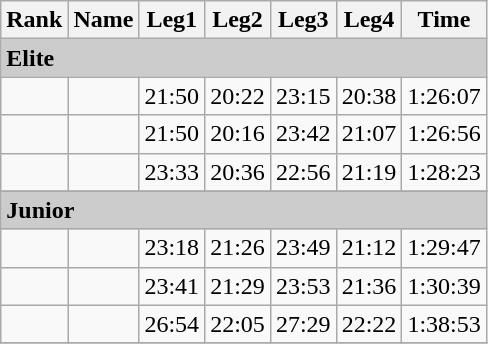<table class="wikitable">
<tr>
<th>Rank</th>
<th>Name</th>
<th>Leg1</th>
<th>Leg2</th>
<th>Leg3</th>
<th>Leg4</th>
<th>Time</th>
</tr>
<tr bgcolor="#cccccc">
<td colspan="7" align="left"><strong>Elite</strong></td>
</tr>
<tr align="center">
<td></td>
<td align="left"><strong></strong></td>
<td>21:50</td>
<td>20:22</td>
<td>23:15</td>
<td>20:38</td>
<td>1:26:07</td>
</tr>
<tr align="center">
<td></td>
<td align="left"></td>
<td>21:50</td>
<td>20:16</td>
<td>23:42</td>
<td>21:07</td>
<td>1:26:56</td>
</tr>
<tr align="center">
<td></td>
<td align="left"></td>
<td>23:33</td>
<td>20:36</td>
<td>22:56</td>
<td>21:19</td>
<td>1:28:23</td>
</tr>
<tr align="center">
</tr>
<tr bgcolor="#cccccc">
<td colspan="7" align="left"><strong>Junior</strong></td>
</tr>
<tr align="center">
<td></td>
<td align="left"><strong></strong></td>
<td>23:18</td>
<td>21:26</td>
<td>23:49</td>
<td>21:12</td>
<td>1:29:47</td>
</tr>
<tr align="center">
<td></td>
<td align="left"></td>
<td>23:41</td>
<td>21:29</td>
<td>23:53</td>
<td>21:36</td>
<td>1:30:39</td>
</tr>
<tr align="center">
<td></td>
<td align="left"></td>
<td>26:54</td>
<td>22:05</td>
<td>27:29</td>
<td>22:22</td>
<td>1:38:53</td>
</tr>
<tr align="center">
</tr>
</table>
